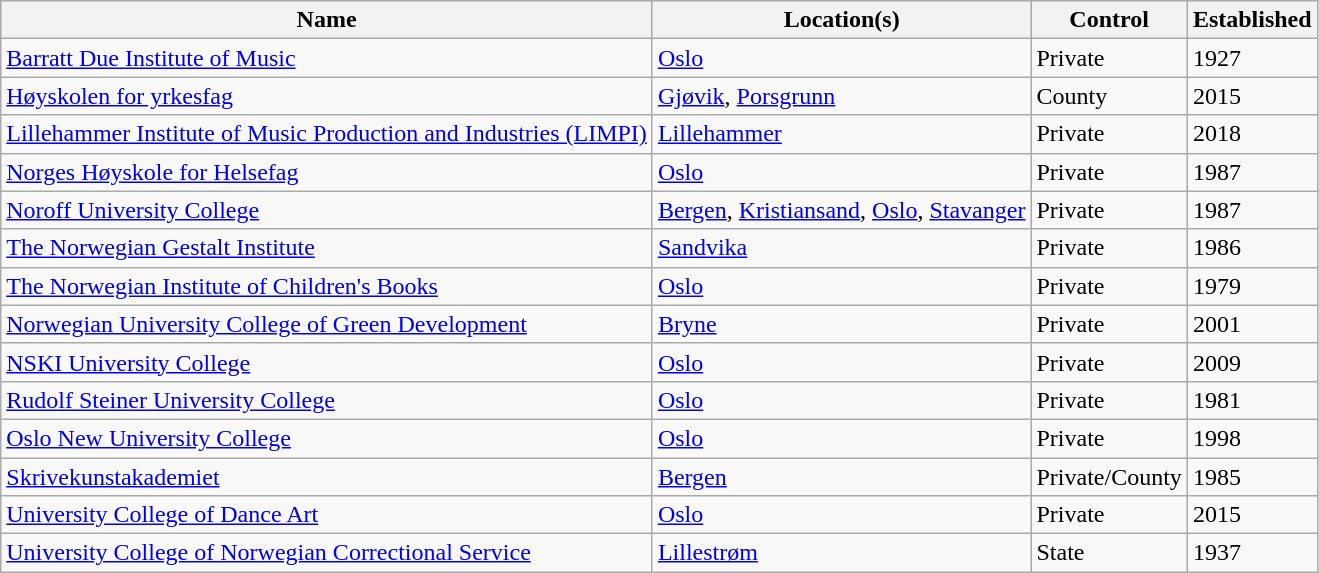<table class="wikitable sortable">
<tr>
<th>Name</th>
<th>Location(s)</th>
<th>Control</th>
<th>Established</th>
</tr>
<tr>
<td><a href='#'>Barratt Due Institute of Music</a></td>
<td><a href='#'>Oslo</a></td>
<td>Private</td>
<td>1927</td>
</tr>
<tr>
<td><a href='#'>Høyskolen for yrkesfag</a></td>
<td><a href='#'>Gjøvik</a>, <a href='#'>Porsgrunn</a></td>
<td>County</td>
<td>2015</td>
</tr>
<tr>
<td><a href='#'>Lillehammer Institute of Music Production and Industries (LIMPI)</a></td>
<td><a href='#'>Lillehammer</a></td>
<td>Private</td>
<td>2018</td>
</tr>
<tr>
<td><a href='#'>Norges Høyskole for Helsefag</a></td>
<td><a href='#'>Oslo</a></td>
<td>Private</td>
<td>1987</td>
</tr>
<tr>
<td><a href='#'>Noroff University College</a></td>
<td><a href='#'>Bergen</a>, <a href='#'>Kristiansand</a>, <a href='#'>Oslo</a>, <a href='#'>Stavanger</a></td>
<td>Private</td>
<td>1987</td>
</tr>
<tr>
<td><a href='#'>The Norwegian Gestalt Institute</a></td>
<td><a href='#'>Sandvika</a></td>
<td>Private</td>
<td>1986</td>
</tr>
<tr>
<td><a href='#'>The Norwegian Institute of Children's Books</a></td>
<td><a href='#'>Oslo</a></td>
<td>Private</td>
<td>1979</td>
</tr>
<tr>
<td><a href='#'>Norwegian University College of Green Development</a></td>
<td><a href='#'>Bryne</a></td>
<td>Private</td>
<td>2001</td>
</tr>
<tr>
<td><a href='#'>NSKI University College</a></td>
<td><a href='#'>Oslo</a></td>
<td>Private</td>
<td>2009</td>
</tr>
<tr>
<td><a href='#'>Rudolf Steiner University College</a></td>
<td><a href='#'>Oslo</a></td>
<td>Private</td>
<td>1981</td>
</tr>
<tr>
<td><a href='#'>Oslo New University College</a></td>
<td><a href='#'>Oslo</a></td>
<td>Private</td>
<td>1998</td>
</tr>
<tr>
<td><a href='#'>Skrivekunstakademiet</a></td>
<td><a href='#'>Bergen</a></td>
<td>Private/County</td>
<td>1985</td>
</tr>
<tr>
<td><a href='#'>University College of Dance Art</a></td>
<td><a href='#'>Oslo</a></td>
<td>Private</td>
<td>2015</td>
</tr>
<tr>
<td><a href='#'>University College of Norwegian Correctional Service</a></td>
<td><a href='#'>Lillestrøm</a></td>
<td>State</td>
<td>1937</td>
</tr>
</table>
